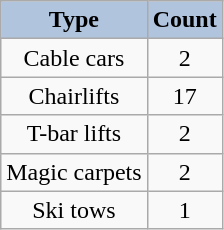<table class="wikitable" style="text-align: center;" border="1" style="margin-top:0em">
<tr>
<th style="background-color:#B0C4DE;">Type</th>
<th style="background-color:#B0C4DE;">Count</th>
</tr>
<tr>
<td>Cable cars</td>
<td>2</td>
</tr>
<tr>
<td>Chairlifts</td>
<td>17</td>
</tr>
<tr>
<td>T-bar lifts</td>
<td>2</td>
</tr>
<tr>
<td>Magic carpets</td>
<td>2</td>
</tr>
<tr>
<td>Ski tows</td>
<td>1</td>
</tr>
</table>
